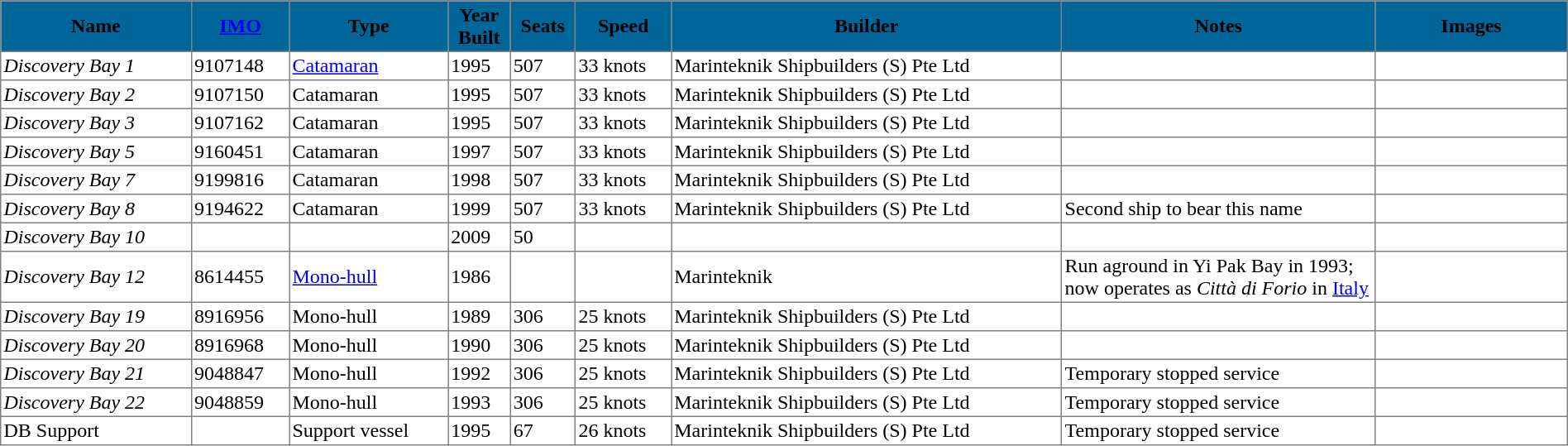<table border="1" cellspacing="1" cellpadding="2" valign=top style="border-collapse: collapse;" class="sortable">
<tr - style="background:#006699;">
<th><span>Name</span></th>
<th><a href='#'><span>IMO</span></a></th>
<th><span>Type</span></th>
<th><span>Year<br> Built</span></th>
<th><span>Seats</span></th>
<th><span>Speed</span></th>
<th><span>Builder</span></th>
<th width=20%><span>Notes</span></th>
<th class="unsortable" width="150px"><span>Images</span></th>
</tr>
<tr>
<td><em>Discovery Bay 1</em></td>
<td>9107148</td>
<td><a href='#'>Catamaran</a></td>
<td>1995</td>
<td>507</td>
<td>33 knots</td>
<td>Marinteknik Shipbuilders (S) Pte Ltd</td>
<td></td>
<td></td>
</tr>
<tr>
<td><em>Discovery Bay 2</em></td>
<td>9107150</td>
<td>Catamaran</td>
<td>1995</td>
<td>507</td>
<td>33 knots</td>
<td>Marinteknik Shipbuilders (S) Pte Ltd</td>
<td></td>
<td></td>
</tr>
<tr>
<td><em>Discovery Bay 3</em></td>
<td>9107162</td>
<td>Catamaran</td>
<td>1995</td>
<td>507</td>
<td>33 knots</td>
<td>Marinteknik Shipbuilders (S) Pte Ltd</td>
<td></td>
<td></td>
</tr>
<tr>
<td><em>Discovery Bay 5</em></td>
<td>9160451</td>
<td>Catamaran</td>
<td>1997</td>
<td>507</td>
<td>33 knots</td>
<td>Marinteknik Shipbuilders (S) Pte Ltd</td>
<td></td>
<td></td>
</tr>
<tr>
<td><em>Discovery Bay 7</em></td>
<td>9199816</td>
<td>Catamaran</td>
<td>1998</td>
<td>507</td>
<td>33 knots</td>
<td>Marinteknik Shipbuilders (S) Pte Ltd</td>
<td></td>
<td></td>
</tr>
<tr>
<td><em>Discovery Bay 8</em></td>
<td>9194622</td>
<td>Catamaran</td>
<td>1999</td>
<td>507</td>
<td>33 knots</td>
<td>Marinteknik Shipbuilders (S) Pte Ltd</td>
<td>Second ship to bear this name</td>
<td></td>
</tr>
<tr>
<td><em>Discovery Bay 10</em></td>
<td></td>
<td></td>
<td>2009</td>
<td>50</td>
<td></td>
<td></td>
<td></td>
<td></td>
</tr>
<tr>
<td><em>Discovery Bay 12</em></td>
<td>8614455</td>
<td><a href='#'>Mono-hull</a></td>
<td>1986</td>
<td></td>
<td></td>
<td>Marinteknik</td>
<td>Run aground in Yi Pak Bay in 1993; now operates as <em>Città di Forio</em> in <a href='#'>Italy</a></td>
<td></td>
</tr>
<tr>
<td><em>Discovery Bay 19</em></td>
<td>8916956</td>
<td>Mono-hull</td>
<td>1989</td>
<td>306</td>
<td>25 knots</td>
<td>Marinteknik Shipbuilders (S) Pte Ltd</td>
<td></td>
<td></td>
</tr>
<tr>
<td><em>Discovery Bay 20</em></td>
<td>8916968</td>
<td>Mono-hull</td>
<td>1990</td>
<td>306</td>
<td>25 knots</td>
<td>Marinteknik Shipbuilders (S) Pte Ltd</td>
<td></td>
<td></td>
</tr>
<tr>
<td><em>Discovery Bay 21</em></td>
<td>9048847</td>
<td>Mono-hull</td>
<td>1992</td>
<td>306</td>
<td>25 knots</td>
<td>Marinteknik Shipbuilders (S) Pte Ltd</td>
<td>Temporary stopped service</td>
<td></td>
</tr>
<tr>
<td><em>Discovery Bay 22</em></td>
<td>9048859</td>
<td>Mono-hull</td>
<td>1993</td>
<td>306</td>
<td>25 knots</td>
<td>Marinteknik Shipbuilders (S) Pte Ltd</td>
<td>Temporary stopped service</td>
<td></td>
</tr>
<tr>
<td>DB Support</td>
<td></td>
<td>Support vessel</td>
<td>1995</td>
<td>67</td>
<td>26 knots</td>
<td>Marinteknik Shipbuilders (S) Pte Ltd</td>
<td>Temporary stopped service</td>
<td></td>
</tr>
</table>
